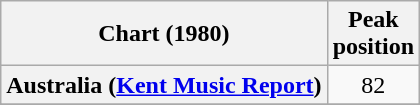<table class="wikitable sortable plainrowheaders" style="text-align:center">
<tr>
<th>Chart (1980)</th>
<th>Peak<br>position</th>
</tr>
<tr>
<th scope="row">Australia (<a href='#'>Kent Music Report</a>)</th>
<td style="text-align:center;">82</td>
</tr>
<tr>
</tr>
<tr>
</tr>
<tr>
</tr>
<tr>
</tr>
</table>
